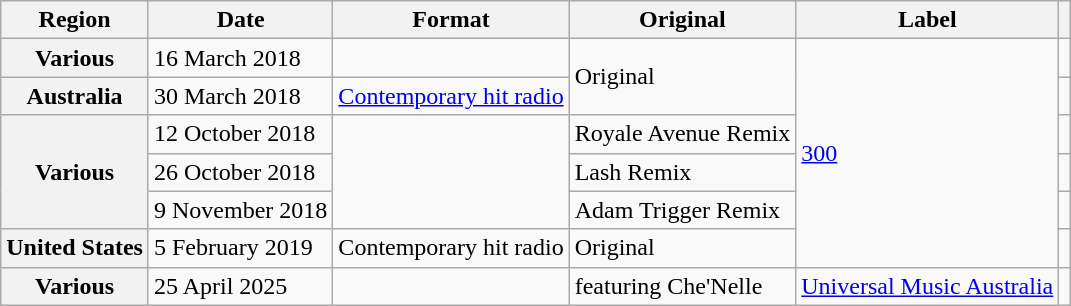<table class="wikitable plainrowheaders">
<tr>
<th scope="col">Region</th>
<th scope="col">Date</th>
<th scope="col">Format</th>
<th scope="col">Original</th>
<th scope="col">Label</th>
<th scope="col"></th>
</tr>
<tr>
<th scope="row">Various</th>
<td>16 March 2018</td>
<td></td>
<td rowspan="2">Original</td>
<td rowspan="6"><a href='#'>300</a></td>
<td></td>
</tr>
<tr>
<th scope="row">Australia</th>
<td>30 March 2018</td>
<td><a href='#'>Contemporary hit radio</a></td>
<td></td>
</tr>
<tr>
<th scope="row" rowspan="3">Various</th>
<td>12 October 2018</td>
<td rowspan="3"></td>
<td>Royale Avenue Remix</td>
<td></td>
</tr>
<tr>
<td>26 October 2018</td>
<td>Lash Remix</td>
<td></td>
</tr>
<tr>
<td>9 November 2018</td>
<td>Adam Trigger Remix</td>
<td></td>
</tr>
<tr>
<th scope="row">United States</th>
<td>5 February 2019</td>
<td>Contemporary hit radio</td>
<td>Original</td>
<td></td>
</tr>
<tr>
<th scope="row">Various</th>
<td>25 April 2025</td>
<td></td>
<td>featuring Che'Nelle</td>
<td><a href='#'>Universal Music Australia</a></td>
<td></td>
</tr>
</table>
